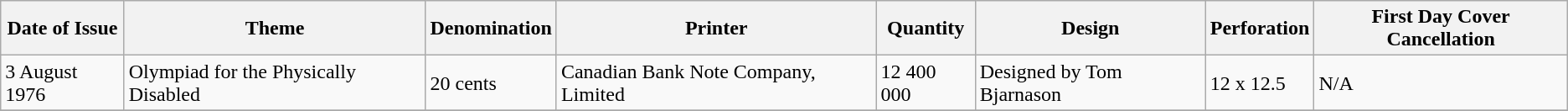<table class="wikitable sortable">
<tr>
<th>Date of Issue</th>
<th>Theme</th>
<th>Denomination</th>
<th>Printer</th>
<th>Quantity</th>
<th>Design</th>
<th>Perforation</th>
<th>First Day Cover Cancellation</th>
</tr>
<tr>
<td>3 August 1976</td>
<td>Olympiad for the Physically Disabled</td>
<td>20 cents</td>
<td>Canadian Bank Note Company, Limited</td>
<td>12 400 000</td>
<td>Designed by Tom Bjarnason</td>
<td>12 x 12.5</td>
<td>N/A</td>
</tr>
<tr>
</tr>
</table>
